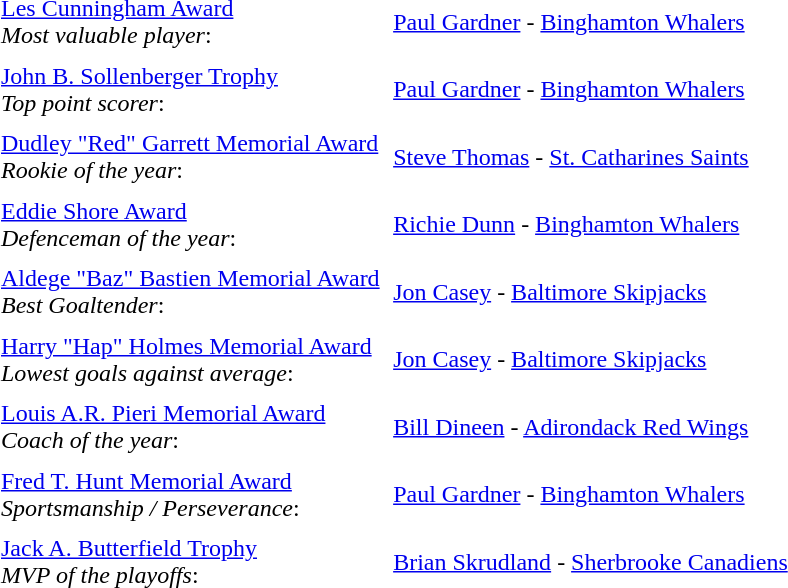<table cellpadding="3" cellspacing="3">
<tr>
<td><a href='#'>Les Cunningham Award</a><br><em>Most valuable player</em>:</td>
<td><a href='#'>Paul Gardner</a> - <a href='#'>Binghamton Whalers</a></td>
</tr>
<tr>
<td><a href='#'>John B. Sollenberger Trophy</a><br><em>Top point scorer</em>:</td>
<td><a href='#'>Paul Gardner</a> - <a href='#'>Binghamton Whalers</a></td>
</tr>
<tr>
<td><a href='#'>Dudley "Red" Garrett Memorial Award</a><br><em>Rookie of the year</em>:</td>
<td><a href='#'>Steve Thomas</a> - <a href='#'>St. Catharines Saints</a></td>
</tr>
<tr>
<td><a href='#'>Eddie Shore Award</a><br><em>Defenceman of the year</em>:</td>
<td><a href='#'>Richie Dunn</a> - <a href='#'>Binghamton Whalers</a></td>
</tr>
<tr>
<td><a href='#'>Aldege "Baz" Bastien Memorial Award</a><br><em>Best Goaltender</em>:</td>
<td><a href='#'>Jon Casey</a> - <a href='#'>Baltimore Skipjacks</a></td>
</tr>
<tr>
<td><a href='#'>Harry "Hap" Holmes Memorial Award</a><br><em>Lowest goals against average</em>:</td>
<td><a href='#'>Jon Casey</a> - <a href='#'>Baltimore Skipjacks</a></td>
</tr>
<tr>
<td><a href='#'>Louis A.R. Pieri Memorial Award</a><br><em>Coach of the year</em>:</td>
<td><a href='#'>Bill Dineen</a> - <a href='#'>Adirondack Red Wings</a></td>
</tr>
<tr>
<td><a href='#'>Fred T. Hunt Memorial Award</a><br><em>Sportsmanship / Perseverance</em>:</td>
<td><a href='#'>Paul Gardner</a> - <a href='#'>Binghamton Whalers</a></td>
</tr>
<tr>
<td><a href='#'>Jack A. Butterfield Trophy</a><br><em>MVP of the playoffs</em>:</td>
<td><a href='#'>Brian Skrudland</a> - <a href='#'>Sherbrooke Canadiens</a></td>
</tr>
</table>
